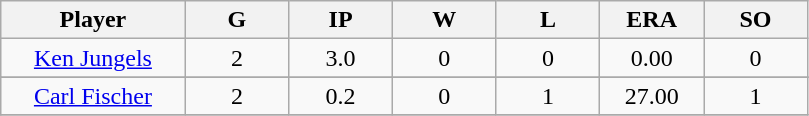<table class="wikitable sortable">
<tr>
<th bgcolor="#DDDDFF" width="16%">Player</th>
<th bgcolor="#DDDDFF" width="9%">G</th>
<th bgcolor="#DDDDFF" width="9%">IP</th>
<th bgcolor="#DDDDFF" width="9%">W</th>
<th bgcolor="#DDDDFF" width="9%">L</th>
<th bgcolor="#DDDDFF" width="9%">ERA</th>
<th bgcolor="#DDDDFF" width="9%">SO</th>
</tr>
<tr align="center">
<td><a href='#'>Ken Jungels</a></td>
<td>2</td>
<td>3.0</td>
<td>0</td>
<td>0</td>
<td>0.00</td>
<td>0</td>
</tr>
<tr>
</tr>
<tr align="center">
<td><a href='#'>Carl Fischer</a></td>
<td>2</td>
<td>0.2</td>
<td>0</td>
<td>1</td>
<td>27.00</td>
<td>1</td>
</tr>
<tr align="center">
</tr>
</table>
